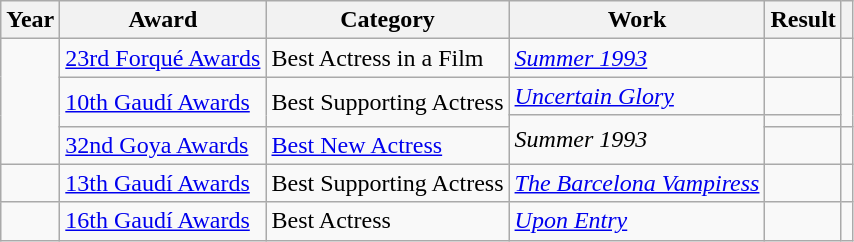<table class="wikitable sortable plainrowheaders">
<tr>
<th>Year</th>
<th>Award</th>
<th>Category</th>
<th>Work</th>
<th>Result</th>
<th scope="col" class="unsortable"></th>
</tr>
<tr>
<td rowspan = "4"></td>
<td><a href='#'>23rd Forqué Awards</a></td>
<td>Best Actress in a Film</td>
<td><em><a href='#'>Summer 1993</a></em></td>
<td></td>
<td></td>
</tr>
<tr>
<td rowspan = "2"><a href='#'>10th Gaudí Awards</a></td>
<td rowspan = "2">Best Supporting Actress</td>
<td><em><a href='#'>Uncertain Glory</a></em></td>
<td></td>
<td rowspan = "2"></td>
</tr>
<tr>
<td rowspan = "2"><em>Summer 1993</em></td>
<td></td>
</tr>
<tr>
<td><a href='#'>32nd Goya Awards</a></td>
<td><a href='#'>Best New Actress</a></td>
<td></td>
<td></td>
</tr>
<tr>
<td></td>
<td><a href='#'>13th Gaudí Awards</a></td>
<td>Best Supporting Actress</td>
<td><em><a href='#'>The Barcelona Vampiress</a></em></td>
<td></td>
<td></td>
</tr>
<tr>
<td></td>
<td><a href='#'>16th Gaudí Awards</a></td>
<td>Best Actress</td>
<td><em><a href='#'>Upon Entry</a></em></td>
<td></td>
<td></td>
</tr>
</table>
